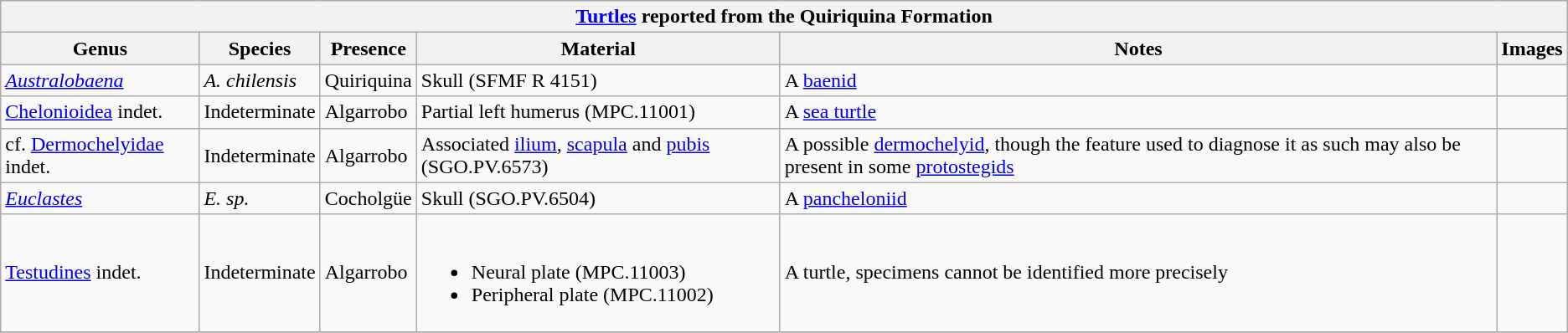<table class="wikitable" align="center">
<tr>
<th colspan="6" align="center"><strong><a href='#'>Turtles</a> reported from the Quiriquina Formation</strong></th>
</tr>
<tr>
<th>Genus</th>
<th>Species</th>
<th>Presence</th>
<th><strong>Material</strong></th>
<th>Notes</th>
<th>Images</th>
</tr>
<tr>
<td><em><a href='#'>Australobaena</a></em></td>
<td><em>A. chilensis</em></td>
<td>Quiriquina</td>
<td>Skull (SFMF R 4151)</td>
<td>A <a href='#'>baenid</a></td>
<td></td>
</tr>
<tr>
<td><a href='#'>Chelonioidea</a> indet.</td>
<td>Indeterminate</td>
<td>Algarrobo</td>
<td>Partial left humerus (MPC.11001)</td>
<td>A <a href='#'>sea turtle</a></td>
<td></td>
</tr>
<tr>
<td>cf. <a href='#'>Dermochelyidae</a> indet.</td>
<td>Indeterminate</td>
<td>Algarrobo</td>
<td>Associated <a href='#'>ilium</a>, <a href='#'>scapula</a> and <a href='#'>pubis</a> (SGO.PV.6573)</td>
<td>A possible <a href='#'>dermochelyid</a>, though the feature used to diagnose it as such may also be present in some <a href='#'>protostegids</a></td>
<td></td>
</tr>
<tr>
<td><em><a href='#'>Euclastes</a></em></td>
<td><em>E. sp.</em></td>
<td>Cocholgüe</td>
<td>Skull (SGO.PV.6504)</td>
<td>A <a href='#'>pancheloniid</a></td>
<td></td>
</tr>
<tr>
<td><a href='#'>Testudines</a> indet.</td>
<td>Indeterminate</td>
<td>Algarrobo</td>
<td><br><ul><li>Neural plate (MPC.11003)</li><li>Peripheral plate (MPC.11002)</li></ul></td>
<td>A turtle, specimens cannot be identified more precisely</td>
<td></td>
</tr>
<tr>
</tr>
</table>
